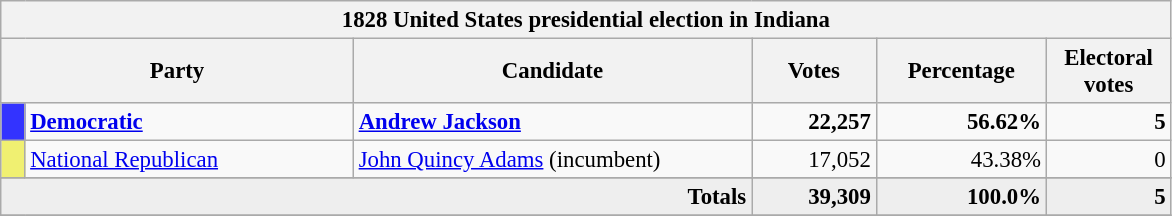<table class="wikitable" style="font-size: 95%;">
<tr>
<th colspan="6">1828 United States presidential election in Indiana</th>
</tr>
<tr>
<th colspan="2" style="width: 15em">Party</th>
<th style="width: 17em">Candidate</th>
<th style="width: 5em">Votes</th>
<th style="width: 7em">Percentage</th>
<th style="width: 5em">Electoral votes</th>
</tr>
<tr>
<th style="background-color:#3333FF; width: 3px"></th>
<td style="width: 130px"><strong><a href='#'>Democratic</a></strong></td>
<td><strong><a href='#'>Andrew Jackson</a></strong></td>
<td align="right"><strong>22,257</strong></td>
<td align="right"><strong>56.62%</strong></td>
<td align="right"><strong>5</strong></td>
</tr>
<tr>
<th style="background-color:#F0F071; width: 3px"></th>
<td style="width: 130px"><a href='#'>National Republican</a></td>
<td><a href='#'>John Quincy Adams</a> (incumbent)</td>
<td align="right">17,052</td>
<td align="right">43.38%</td>
<td align="right">0</td>
</tr>
<tr>
</tr>
<tr bgcolor="#EEEEEE">
<td colspan="3" align="right"><strong>Totals</strong></td>
<td align="right"><strong>39,309</strong></td>
<td align="right"><strong>100.0%</strong></td>
<td align="right"><strong>5</strong></td>
</tr>
<tr>
</tr>
</table>
